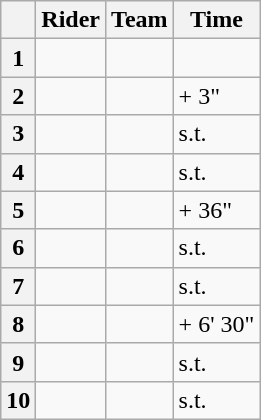<table class="wikitable">
<tr>
<th></th>
<th>Rider</th>
<th>Team</th>
<th>Time</th>
</tr>
<tr>
<th>1</th>
<td></td>
<td></td>
<td></td>
</tr>
<tr>
<th>2</th>
<td></td>
<td></td>
<td>+ 3"</td>
</tr>
<tr>
<th>3</th>
<td></td>
<td></td>
<td>s.t.</td>
</tr>
<tr>
<th>4</th>
<td></td>
<td></td>
<td>s.t.</td>
</tr>
<tr>
<th>5</th>
<td></td>
<td></td>
<td>+ 36"</td>
</tr>
<tr>
<th>6</th>
<td></td>
<td></td>
<td>s.t.</td>
</tr>
<tr>
<th>7</th>
<td></td>
<td></td>
<td>s.t.</td>
</tr>
<tr>
<th>8</th>
<td></td>
<td></td>
<td>+ 6' 30"</td>
</tr>
<tr>
<th>9</th>
<td></td>
<td></td>
<td>s.t.</td>
</tr>
<tr>
<th>10</th>
<td></td>
<td></td>
<td>s.t.</td>
</tr>
</table>
